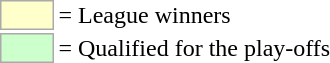<table>
<tr>
<td style="background-color:#ffffcc; border:1px solid #aaaaaa; width:2em;"></td>
<td>= League winners</td>
</tr>
<tr>
<td style="background-color:#ccffcc; border:1px solid #aaaaaa; width:2em;"></td>
<td>= Qualified for the play-offs</td>
</tr>
</table>
